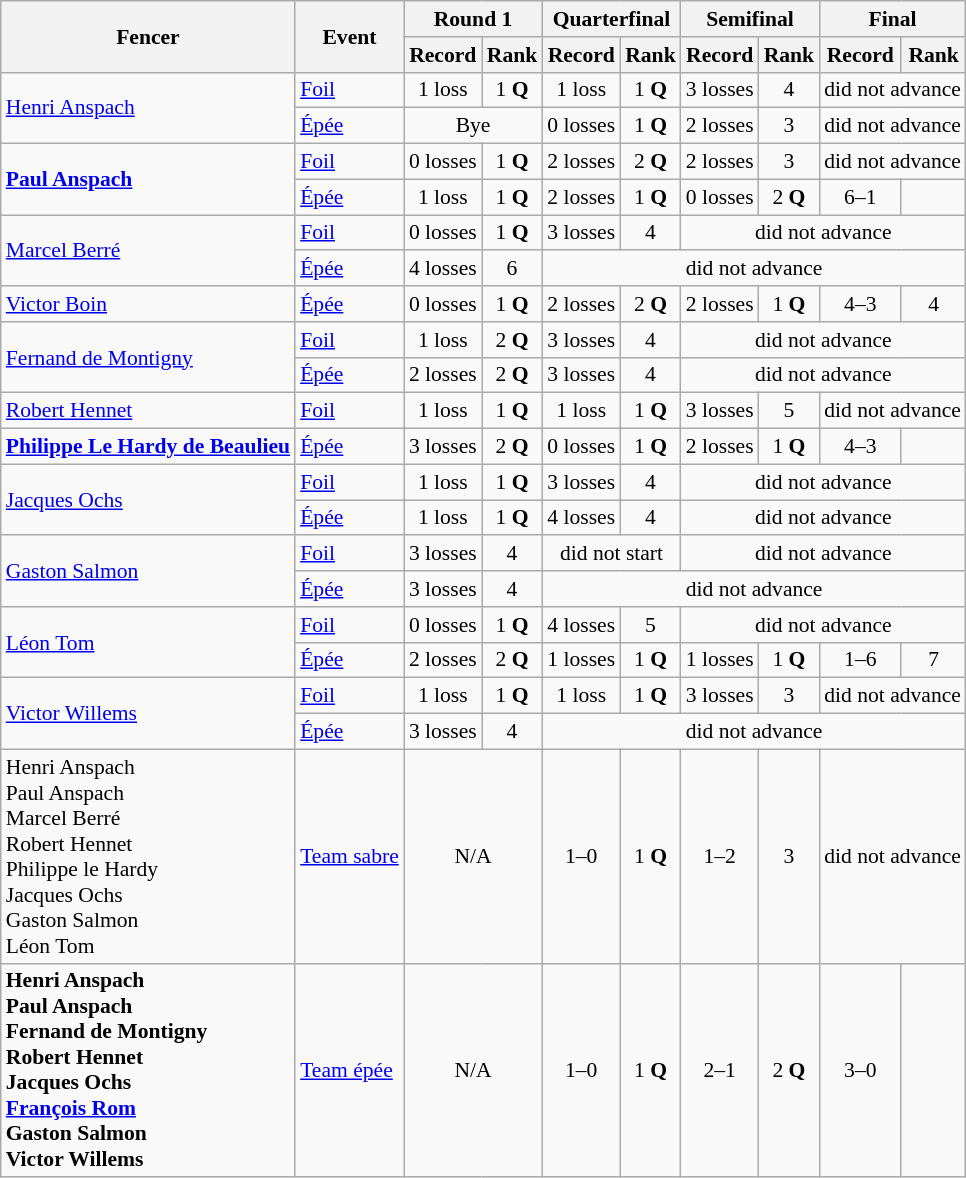<table class=wikitable style="font-size:90%">
<tr>
<th rowspan="2">Fencer</th>
<th rowspan="2">Event</th>
<th colspan="2">Round 1</th>
<th colspan="2">Quarterfinal</th>
<th colspan="2">Semifinal</th>
<th colspan="2">Final</th>
</tr>
<tr>
<th>Record</th>
<th>Rank</th>
<th>Record</th>
<th>Rank</th>
<th>Record</th>
<th>Rank</th>
<th>Record</th>
<th>Rank</th>
</tr>
<tr>
<td rowspan=2><a href='#'>Henri Anspach</a></td>
<td><a href='#'>Foil</a></td>
<td align=center>1 loss</td>
<td align=center>1 <strong>Q</strong></td>
<td align=center>1 loss</td>
<td align=center>1 <strong>Q</strong></td>
<td align=center>3 losses</td>
<td align=center>4</td>
<td align=center colspan=2>did not advance</td>
</tr>
<tr>
<td><a href='#'>Épée</a></td>
<td align=center colspan=2>Bye</td>
<td align=center>0 losses</td>
<td align=center>1 <strong>Q</strong></td>
<td align=center>2 losses</td>
<td align=center>3</td>
<td align=center colspan=2>did not advance</td>
</tr>
<tr>
<td rowspan=2><strong><a href='#'>Paul Anspach</a></strong></td>
<td><a href='#'>Foil</a></td>
<td align=center>0 losses</td>
<td align=center>1 <strong>Q</strong></td>
<td align=center>2 losses</td>
<td align=center>2 <strong>Q</strong></td>
<td align=center>2 losses</td>
<td align=center>3</td>
<td align=center colspan=2>did not advance</td>
</tr>
<tr>
<td><a href='#'>Épée</a></td>
<td align=center>1 loss</td>
<td align=center>1 <strong>Q</strong></td>
<td align=center>2 losses</td>
<td align=center>1 <strong>Q</strong></td>
<td align=center>0 losses</td>
<td align=center>2 <strong>Q</strong></td>
<td align=center>6–1</td>
<td align=center></td>
</tr>
<tr>
<td rowspan=2><a href='#'>Marcel Berré</a></td>
<td><a href='#'>Foil</a></td>
<td align=center>0 losses</td>
<td align=center>1 <strong>Q</strong></td>
<td align=center>3 losses</td>
<td align=center>4</td>
<td align=center colspan=4>did not advance</td>
</tr>
<tr>
<td><a href='#'>Épée</a></td>
<td align=center>4 losses</td>
<td align=center>6</td>
<td align=center colspan=6>did not advance</td>
</tr>
<tr>
<td><a href='#'>Victor Boin</a></td>
<td><a href='#'>Épée</a></td>
<td align=center>0 losses</td>
<td align=center>1 <strong>Q</strong></td>
<td align=center>2 losses</td>
<td align=center>2 <strong>Q</strong></td>
<td align=center>2 losses</td>
<td align=center>1 <strong>Q</strong></td>
<td align=center>4–3</td>
<td align=center>4</td>
</tr>
<tr>
<td rowspan=2><a href='#'>Fernand de Montigny</a></td>
<td><a href='#'>Foil</a></td>
<td align=center>1 loss</td>
<td align=center>2 <strong>Q</strong></td>
<td align=center>3 losses</td>
<td align=center>4</td>
<td align=center colspan=4>did not advance</td>
</tr>
<tr>
<td><a href='#'>Épée</a></td>
<td align=center>2 losses</td>
<td align=center>2 <strong>Q</strong></td>
<td align=center>3 losses</td>
<td align=center>4</td>
<td align=center colspan=4>did not advance</td>
</tr>
<tr>
<td><a href='#'>Robert Hennet</a></td>
<td><a href='#'>Foil</a></td>
<td align=center>1 loss</td>
<td align=center>1 <strong>Q</strong></td>
<td align=center>1 loss</td>
<td align=center>1 <strong>Q</strong></td>
<td align=center>3 losses</td>
<td align=center>5</td>
<td align=center colspan=2>did not advance</td>
</tr>
<tr>
<td><strong><a href='#'>Philippe Le Hardy de Beaulieu</a></strong></td>
<td><a href='#'>Épée</a></td>
<td align=center>3 losses</td>
<td align=center>2 <strong>Q</strong></td>
<td align=center>0 losses</td>
<td align=center>1 <strong>Q</strong></td>
<td align=center>2 losses</td>
<td align=center>1 <strong>Q</strong></td>
<td align=center>4–3</td>
<td align=center></td>
</tr>
<tr>
<td rowspan=2><a href='#'>Jacques Ochs</a></td>
<td><a href='#'>Foil</a></td>
<td align=center>1 loss</td>
<td align=center>1 <strong>Q</strong></td>
<td align=center>3 losses</td>
<td align=center>4</td>
<td align=center colspan=4>did not advance</td>
</tr>
<tr>
<td><a href='#'>Épée</a></td>
<td align=center>1 loss</td>
<td align=center>1 <strong>Q</strong></td>
<td align=center>4 losses</td>
<td align=center>4</td>
<td align=center colspan=4>did not advance</td>
</tr>
<tr>
<td rowspan=2><a href='#'>Gaston Salmon</a></td>
<td><a href='#'>Foil</a></td>
<td align=center>3 losses</td>
<td align=center>4</td>
<td align=center colspan=2>did not start</td>
<td align=center colspan=4>did not advance</td>
</tr>
<tr>
<td><a href='#'>Épée</a></td>
<td align=center>3 losses</td>
<td align=center>4</td>
<td align=center colspan=6>did not advance</td>
</tr>
<tr>
<td rowspan=2><a href='#'>Léon Tom</a></td>
<td><a href='#'>Foil</a></td>
<td align=center>0 losses</td>
<td align=center>1 <strong>Q</strong></td>
<td align=center>4 losses</td>
<td align=center>5</td>
<td align=center colspan=4>did not advance</td>
</tr>
<tr>
<td><a href='#'>Épée</a></td>
<td align=center>2 losses</td>
<td align=center>2 <strong>Q</strong></td>
<td align=center>1 losses</td>
<td align=center>1 <strong>Q</strong></td>
<td align=center>1 losses</td>
<td align=center>1 <strong>Q</strong></td>
<td align=center>1–6</td>
<td align=center>7</td>
</tr>
<tr>
<td rowspan=2><a href='#'>Victor Willems</a></td>
<td><a href='#'>Foil</a></td>
<td align=center>1 loss</td>
<td align=center>1 <strong>Q</strong></td>
<td align=center>1 loss</td>
<td align=center>1 <strong>Q</strong></td>
<td align=center>3 losses</td>
<td align=center>3</td>
<td align=center colspan=2>did not advance</td>
</tr>
<tr>
<td><a href='#'>Épée</a></td>
<td align=center>3 losses</td>
<td align=center>4</td>
<td align=center colspan=6>did not advance</td>
</tr>
<tr>
<td>Henri Anspach <br> Paul Anspach <br> Marcel Berré <br> Robert Hennet <br> Philippe le Hardy <br> Jacques Ochs <br> Gaston Salmon <br> Léon Tom</td>
<td><a href='#'>Team sabre</a></td>
<td align=center colspan=2>N/A</td>
<td align=center>1–0</td>
<td align=center>1 <strong>Q</strong></td>
<td align=center>1–2</td>
<td align=center>3</td>
<td align=center colspan=2>did not advance</td>
</tr>
<tr>
<td><strong>Henri Anspach <br> Paul Anspach <br> Fernand de Montigny <br> Robert Hennet <br> Jacques Ochs <br> <a href='#'>François Rom</a> <br> Gaston Salmon <br> Victor Willems</strong></td>
<td><a href='#'>Team épée</a></td>
<td align=center colspan=2>N/A</td>
<td align=center>1–0</td>
<td align=center>1 <strong>Q</strong></td>
<td align=center>2–1</td>
<td align=center>2 <strong>Q</strong></td>
<td align=center>3–0</td>
<td align=center></td>
</tr>
</table>
